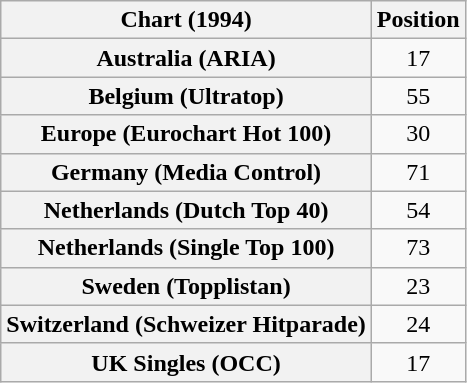<table class="wikitable sortable plainrowheaders" style="text-align:center">
<tr>
<th>Chart (1994)</th>
<th>Position</th>
</tr>
<tr>
<th scope="row">Australia (ARIA)</th>
<td>17</td>
</tr>
<tr>
<th scope="row">Belgium (Ultratop)</th>
<td>55</td>
</tr>
<tr>
<th scope="row">Europe (Eurochart Hot 100)</th>
<td>30</td>
</tr>
<tr>
<th scope="row">Germany (Media Control)</th>
<td>71</td>
</tr>
<tr>
<th scope="row">Netherlands (Dutch Top 40)</th>
<td>54</td>
</tr>
<tr>
<th scope="row">Netherlands (Single Top 100)</th>
<td>73</td>
</tr>
<tr>
<th scope="row">Sweden (Topplistan)</th>
<td>23</td>
</tr>
<tr>
<th scope="row">Switzerland (Schweizer Hitparade)</th>
<td>24</td>
</tr>
<tr>
<th scope="row">UK Singles (OCC)</th>
<td>17</td>
</tr>
</table>
